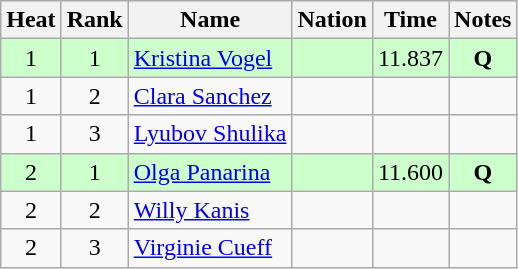<table class="wikitable sortable" style="text-align:center">
<tr>
<th>Heat</th>
<th>Rank</th>
<th>Name</th>
<th>Nation</th>
<th>Time</th>
<th>Notes</th>
</tr>
<tr style="background: #ccffcc;">
<td>1</td>
<td>1</td>
<td align=left><a href='#'>Kristina Vogel</a></td>
<td align=left></td>
<td>11.837</td>
<td><strong>Q</strong></td>
</tr>
<tr>
<td>1</td>
<td>2</td>
<td align=left><a href='#'>Clara Sanchez</a></td>
<td align=left></td>
<td></td>
<td></td>
</tr>
<tr>
<td>1</td>
<td>3</td>
<td align=left><a href='#'>Lyubov Shulika</a></td>
<td align=left></td>
<td></td>
<td></td>
</tr>
<tr style="background: #ccffcc;">
<td>2</td>
<td>1</td>
<td align=left><a href='#'>Olga Panarina</a></td>
<td align=left></td>
<td>11.600</td>
<td><strong>Q</strong></td>
</tr>
<tr>
<td>2</td>
<td>2</td>
<td align=left><a href='#'>Willy Kanis</a></td>
<td align=left></td>
<td></td>
<td></td>
</tr>
<tr>
<td>2</td>
<td>3</td>
<td align=left><a href='#'>Virginie Cueff</a></td>
<td align=left></td>
<td></td>
<td></td>
</tr>
</table>
